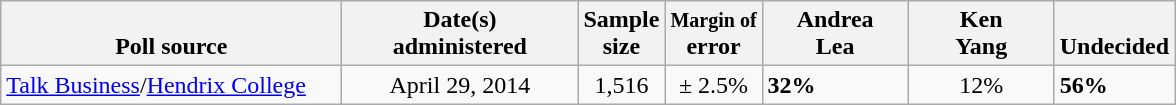<table class="wikitable">
<tr valign= bottom>
<th style="width:220px;">Poll source</th>
<th style="width:150px;">Date(s)<br>administered</th>
<th class=small>Sample<br>size</th>
<th class=small><small>Margin of</small><br>error</th>
<th style="width:90px;">Andrea<br>Lea</th>
<th style="width:90px;">Ken<br>Yang</th>
<th style="width:50px;">Undecided</th>
</tr>
<tr>
<td><a href='#'>Talk Business</a>/<a href='#'>Hendrix College</a></td>
<td align=center>April 29, 2014</td>
<td align=center>1,516</td>
<td align=center>± 2.5%</td>
<td><strong>32%</strong></td>
<td align=center>12%</td>
<td><strong>56%</strong></td>
</tr>
</table>
